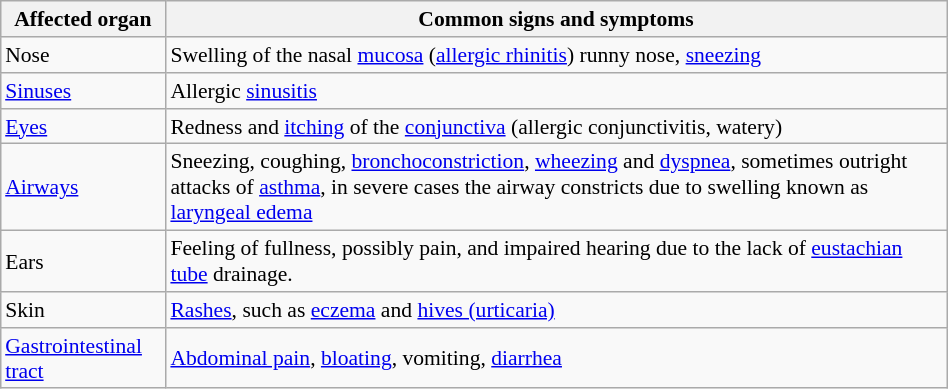<table class = "wikitable" style = "width:50%; float:right; font-size:90%; margin-left:15px">
<tr>
<th>Affected organ</th>
<th>Common signs and symptoms</th>
</tr>
<tr>
<td>Nose</td>
<td>Swelling of the nasal <a href='#'>mucosa</a> (<a href='#'>allergic rhinitis</a>) runny nose, <a href='#'>sneezing</a></td>
</tr>
<tr>
<td><a href='#'>Sinuses</a></td>
<td>Allergic <a href='#'>sinusitis</a></td>
</tr>
<tr>
<td><a href='#'>Eyes</a></td>
<td>Redness and <a href='#'>itching</a> of the <a href='#'>conjunctiva</a> (allergic conjunctivitis, watery)</td>
</tr>
<tr>
<td><a href='#'>Airways</a></td>
<td>Sneezing, coughing, <a href='#'>bronchoconstriction</a>, <a href='#'>wheezing</a> and <a href='#'>dyspnea</a>, sometimes outright attacks of <a href='#'>asthma</a>, in severe cases the airway constricts due to swelling known as <a href='#'>laryngeal edema</a></td>
</tr>
<tr>
<td>Ears</td>
<td>Feeling of fullness, possibly pain, and impaired hearing due to the lack of <a href='#'>eustachian tube</a> drainage.</td>
</tr>
<tr>
<td>Skin</td>
<td><a href='#'>Rashes</a>, such as <a href='#'>eczema</a> and <a href='#'>hives (urticaria)</a></td>
</tr>
<tr>
<td><a href='#'>Gastrointestinal tract</a></td>
<td><a href='#'>Abdominal pain</a>, <a href='#'>bloating</a>, vomiting, <a href='#'>diarrhea</a></td>
</tr>
</table>
